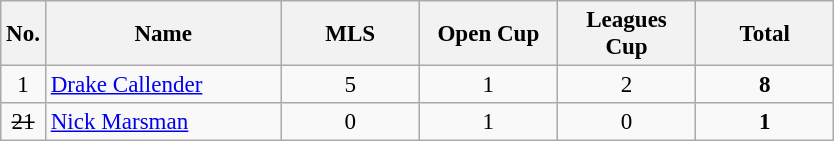<table class="wikitable nowrap" style="text-align:center; font-size:96%;">
<tr>
<th>No.</th>
<th width=150>Name</th>
<th width=85>MLS</th>
<th width=85>Open Cup</th>
<th width=85>Leagues Cup</th>
<th width=85>Total</th>
</tr>
<tr>
<td>1</td>
<td style="text-align:left"> <a href='#'>Drake Callender</a></td>
<td>5</td>
<td>1</td>
<td>2</td>
<td><strong>8</strong></td>
</tr>
<tr>
<td><s>21</s></td>
<td style="text-align:left"> <a href='#'>Nick Marsman</a></td>
<td>0</td>
<td>1</td>
<td>0</td>
<td><strong>1</strong></td>
</tr>
</table>
